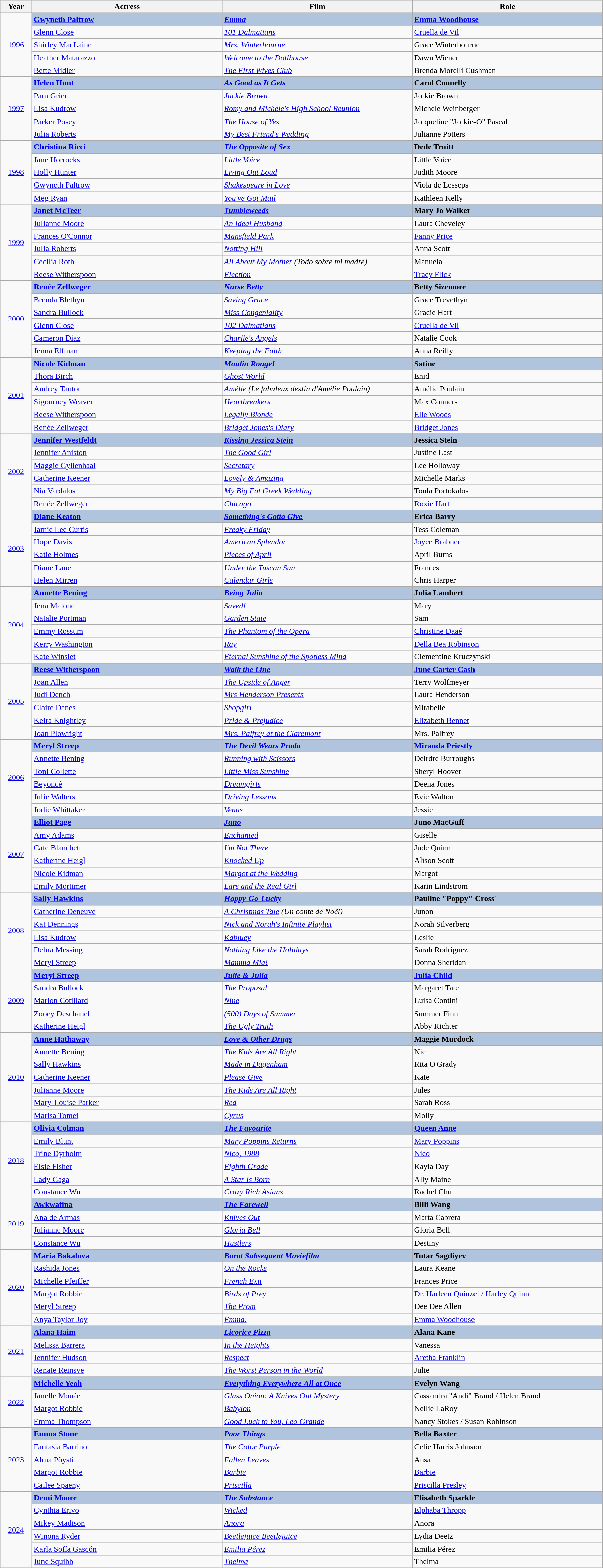<table class="wikitable" width="95%" cellpadding="5">
<tr>
<th width="5%">Year</th>
<th width="30%">Actress</th>
<th width="30%">Film</th>
<th width="30%">Role</th>
</tr>
<tr>
<td rowspan="5" style="text-align:center;"><a href='#'>1996</a></td>
<td style="background:#B0C4DE;"><strong><a href='#'>Gwyneth Paltrow</a></strong></td>
<td style="background:#B0C4DE;"><strong><em><a href='#'>Emma</a></em></strong></td>
<td style="background:#B0C4DE;"><strong><a href='#'>Emma Woodhouse</a></strong></td>
</tr>
<tr>
<td><a href='#'>Glenn Close</a></td>
<td><em><a href='#'>101 Dalmatians</a></em></td>
<td><a href='#'>Cruella de Vil</a></td>
</tr>
<tr>
<td><a href='#'>Shirley MacLaine</a></td>
<td><em><a href='#'>Mrs. Winterbourne</a></em></td>
<td>Grace Winterbourne</td>
</tr>
<tr>
<td><a href='#'>Heather Matarazzo</a></td>
<td><em><a href='#'>Welcome to the Dollhouse</a></em></td>
<td>Dawn Wiener</td>
</tr>
<tr>
<td><a href='#'>Bette Midler</a></td>
<td><em><a href='#'>The First Wives Club</a></em></td>
<td>Brenda Morelli Cushman</td>
</tr>
<tr>
<td rowspan="5" style="text-align:center;"><a href='#'>1997</a></td>
<td style="background:#B0C4DE;"><strong><a href='#'>Helen Hunt</a></strong></td>
<td style="background:#B0C4DE;"><strong><em><a href='#'>As Good as It Gets</a></em></strong></td>
<td style="background:#B0C4DE;"><strong>Carol Connelly</strong></td>
</tr>
<tr>
<td><a href='#'>Pam Grier</a></td>
<td><em><a href='#'>Jackie Brown</a></em></td>
<td>Jackie Brown</td>
</tr>
<tr>
<td><a href='#'>Lisa Kudrow</a></td>
<td><em><a href='#'>Romy and Michele's High School Reunion</a></em></td>
<td>Michele Weinberger</td>
</tr>
<tr>
<td><a href='#'>Parker Posey</a></td>
<td><em><a href='#'>The House of Yes</a></em></td>
<td>Jacqueline "Jackie-O" Pascal</td>
</tr>
<tr>
<td><a href='#'>Julia Roberts</a></td>
<td><em><a href='#'>My Best Friend's Wedding</a></em></td>
<td>Julianne Potters</td>
</tr>
<tr>
<td rowspan="5" style="text-align:center;"><a href='#'>1998</a></td>
<td style="background:#B0C4DE;"><strong><a href='#'>Christina Ricci</a></strong></td>
<td style="background:#B0C4DE;"><strong><em><a href='#'>The Opposite of Sex</a></em></strong></td>
<td style="background:#B0C4DE;"><strong>Dede Truitt</strong></td>
</tr>
<tr>
<td><a href='#'>Jane Horrocks</a></td>
<td><em><a href='#'>Little Voice</a></em></td>
<td>Little Voice</td>
</tr>
<tr>
<td><a href='#'>Holly Hunter</a></td>
<td><em><a href='#'>Living Out Loud</a></em></td>
<td>Judith Moore</td>
</tr>
<tr>
<td><a href='#'>Gwyneth Paltrow</a></td>
<td><em><a href='#'>Shakespeare in Love</a></em></td>
<td>Viola de Lesseps</td>
</tr>
<tr>
<td><a href='#'>Meg Ryan</a></td>
<td><em><a href='#'>You've Got Mail</a></em></td>
<td>Kathleen Kelly</td>
</tr>
<tr>
<td rowspan="6" style="text-align:center;"><a href='#'>1999</a></td>
<td style="background:#B0C4DE;"><strong><a href='#'>Janet McTeer</a></strong></td>
<td style="background:#B0C4DE;"><strong><em><a href='#'>Tumbleweeds</a></em></strong></td>
<td style="background:#B0C4DE;"><strong>Mary Jo Walker</strong></td>
</tr>
<tr>
<td><a href='#'>Julianne Moore</a></td>
<td><em><a href='#'>An Ideal Husband</a></em></td>
<td>Laura Cheveley</td>
</tr>
<tr>
<td><a href='#'>Frances O'Connor</a></td>
<td><em><a href='#'>Mansfield Park</a></em></td>
<td><a href='#'>Fanny Price</a></td>
</tr>
<tr>
<td><a href='#'>Julia Roberts</a></td>
<td><em><a href='#'>Notting Hill</a></em></td>
<td>Anna Scott</td>
</tr>
<tr>
<td><a href='#'>Cecilia Roth</a></td>
<td><em><a href='#'>All About My Mother</a> (Todo sobre mi madre)</em></td>
<td>Manuela</td>
</tr>
<tr>
<td><a href='#'>Reese Witherspoon</a></td>
<td><em><a href='#'>Election</a></em></td>
<td><a href='#'>Tracy Flick</a></td>
</tr>
<tr>
<td rowspan="6" style="text-align:center;"><a href='#'>2000</a></td>
<td style="background:#B0C4DE;"><strong><a href='#'>Renée Zellweger</a></strong></td>
<td style="background:#B0C4DE;"><strong><em><a href='#'>Nurse Betty</a></em></strong></td>
<td style="background:#B0C4DE;"><strong>Betty Sizemore</strong></td>
</tr>
<tr>
<td><a href='#'>Brenda Blethyn</a></td>
<td><em><a href='#'>Saving Grace</a></em></td>
<td>Grace Trevethyn</td>
</tr>
<tr>
<td><a href='#'>Sandra Bullock</a></td>
<td><em><a href='#'>Miss Congeniality</a></em></td>
<td>Gracie Hart</td>
</tr>
<tr>
<td><a href='#'>Glenn Close</a></td>
<td><em><a href='#'>102 Dalmatians</a></em></td>
<td><a href='#'>Cruella de Vil</a></td>
</tr>
<tr>
<td><a href='#'>Cameron Diaz</a></td>
<td><em><a href='#'>Charlie's Angels</a></em></td>
<td>Natalie Cook</td>
</tr>
<tr>
<td><a href='#'>Jenna Elfman</a></td>
<td><em><a href='#'>Keeping the Faith</a></em></td>
<td>Anna Reilly</td>
</tr>
<tr>
<td rowspan="6" style="text-align:center;"><a href='#'>2001</a></td>
<td style="background:#B0C4DE;"><strong><a href='#'>Nicole Kidman</a></strong></td>
<td style="background:#B0C4DE;"><strong><em><a href='#'>Moulin Rouge!</a></em></strong></td>
<td style="background:#B0C4DE;"><strong>Satine</strong></td>
</tr>
<tr>
<td><a href='#'>Thora Birch</a></td>
<td><em><a href='#'>Ghost World</a></em></td>
<td>Enid</td>
</tr>
<tr>
<td><a href='#'>Audrey Tautou</a></td>
<td><em><a href='#'>Amélie</a> (Le fabuleux destin d'Amélie Poulain)</em></td>
<td>Amélie Poulain</td>
</tr>
<tr>
<td><a href='#'>Sigourney Weaver</a></td>
<td><em><a href='#'>Heartbreakers</a></em></td>
<td>Max Conners</td>
</tr>
<tr>
<td><a href='#'>Reese Witherspoon</a></td>
<td><em><a href='#'>Legally Blonde</a></em></td>
<td><a href='#'>Elle Woods</a></td>
</tr>
<tr>
<td><a href='#'>Renée Zellweger</a></td>
<td><em><a href='#'>Bridget Jones's Diary</a></em></td>
<td><a href='#'>Bridget Jones</a></td>
</tr>
<tr>
<td rowspan="6" style="text-align:center;"><a href='#'>2002</a></td>
<td style="background:#B0C4DE;"><strong><a href='#'>Jennifer Westfeldt</a></strong></td>
<td style="background:#B0C4DE;"><strong><em><a href='#'>Kissing Jessica Stein</a></em></strong></td>
<td style="background:#B0C4DE;"><strong>Jessica Stein</strong></td>
</tr>
<tr>
<td><a href='#'>Jennifer Aniston</a></td>
<td><em><a href='#'>The Good Girl</a></em></td>
<td>Justine Last</td>
</tr>
<tr>
<td><a href='#'>Maggie Gyllenhaal</a></td>
<td><em><a href='#'>Secretary</a></em></td>
<td>Lee Holloway</td>
</tr>
<tr>
<td><a href='#'>Catherine Keener</a></td>
<td><em><a href='#'>Lovely & Amazing</a></em></td>
<td>Michelle Marks</td>
</tr>
<tr>
<td><a href='#'>Nia Vardalos</a></td>
<td><em><a href='#'>My Big Fat Greek Wedding</a></em></td>
<td>Toula Portokalos</td>
</tr>
<tr>
<td><a href='#'>Renée Zellweger</a></td>
<td><em><a href='#'>Chicago</a></em></td>
<td><a href='#'>Roxie Hart</a></td>
</tr>
<tr>
<td rowspan="6" style="text-align:center;"><a href='#'>2003</a></td>
<td style="background:#B0C4DE;"><strong><a href='#'>Diane Keaton</a></strong></td>
<td style="background:#B0C4DE;"><strong><em><a href='#'>Something's Gotta Give</a></em></strong></td>
<td style="background:#B0C4DE;"><strong>Erica Barry</strong></td>
</tr>
<tr>
<td><a href='#'>Jamie Lee Curtis</a></td>
<td><em><a href='#'>Freaky Friday</a></em></td>
<td>Tess Coleman</td>
</tr>
<tr>
<td><a href='#'>Hope Davis</a></td>
<td><em><a href='#'>American Splendor</a></em></td>
<td><a href='#'>Joyce Brabner</a></td>
</tr>
<tr>
<td><a href='#'>Katie Holmes</a></td>
<td><em><a href='#'>Pieces of April</a></em></td>
<td>April Burns</td>
</tr>
<tr>
<td><a href='#'>Diane Lane</a></td>
<td><em><a href='#'>Under the Tuscan Sun</a></em></td>
<td>Frances</td>
</tr>
<tr>
<td><a href='#'>Helen Mirren</a></td>
<td><em><a href='#'>Calendar Girls</a></em></td>
<td>Chris Harper</td>
</tr>
<tr>
<td rowspan="6" style="text-align:center;"><a href='#'>2004</a></td>
<td style="background:#B0C4DE;"><strong><a href='#'>Annette Bening</a></strong></td>
<td style="background:#B0C4DE;"><strong><em><a href='#'>Being Julia</a></em></strong></td>
<td style="background:#B0C4DE;"><strong>Julia Lambert</strong></td>
</tr>
<tr>
<td><a href='#'>Jena Malone</a></td>
<td><em><a href='#'>Saved!</a></em></td>
<td>Mary</td>
</tr>
<tr>
<td><a href='#'>Natalie Portman</a></td>
<td><em><a href='#'>Garden State</a></em></td>
<td>Sam</td>
</tr>
<tr>
<td><a href='#'>Emmy Rossum</a></td>
<td><em><a href='#'>The Phantom of the Opera</a></em></td>
<td><a href='#'>Christine Daaé</a></td>
</tr>
<tr>
<td><a href='#'>Kerry Washington</a></td>
<td><em><a href='#'>Ray</a></em></td>
<td><a href='#'>Della Bea Robinson</a></td>
</tr>
<tr>
<td><a href='#'>Kate Winslet</a></td>
<td><em><a href='#'>Eternal Sunshine of the Spotless Mind</a></em></td>
<td>Clementine Kruczynski</td>
</tr>
<tr>
<td rowspan="6" style="text-align:center;"><a href='#'>2005</a></td>
<td style="background:#B0C4DE;"><strong><a href='#'>Reese Witherspoon</a></strong></td>
<td style="background:#B0C4DE;"><strong><em><a href='#'>Walk the Line</a></em></strong></td>
<td style="background:#B0C4DE;"><strong><a href='#'>June Carter Cash</a></strong></td>
</tr>
<tr>
<td><a href='#'>Joan Allen</a></td>
<td><em><a href='#'>The Upside of Anger</a></em></td>
<td>Terry Wolfmeyer</td>
</tr>
<tr>
<td><a href='#'>Judi Dench</a></td>
<td><em><a href='#'>Mrs Henderson Presents</a></em></td>
<td>Laura Henderson</td>
</tr>
<tr>
<td><a href='#'>Claire Danes</a></td>
<td><em><a href='#'>Shopgirl</a></em></td>
<td>Mirabelle</td>
</tr>
<tr>
<td><a href='#'>Keira Knightley</a></td>
<td><em><a href='#'>Pride & Prejudice</a></em></td>
<td><a href='#'>Elizabeth Bennet</a></td>
</tr>
<tr>
<td><a href='#'>Joan Plowright</a></td>
<td><em><a href='#'>Mrs. Palfrey at the Claremont</a></em></td>
<td>Mrs. Palfrey</td>
</tr>
<tr>
<td rowspan="6" style="text-align:center;"><a href='#'>2006</a></td>
<td style="background:#B0C4DE;"><strong><a href='#'>Meryl Streep</a></strong></td>
<td style="background:#B0C4DE;"><strong><em><a href='#'>The Devil Wears Prada</a></em></strong></td>
<td style="background:#B0C4DE;"><strong><a href='#'>Miranda Priestly</a></strong></td>
</tr>
<tr>
<td><a href='#'>Annette Bening</a></td>
<td><em><a href='#'>Running with Scissors</a></em></td>
<td>Deirdre Burroughs</td>
</tr>
<tr>
<td><a href='#'>Toni Collette</a></td>
<td><em><a href='#'>Little Miss Sunshine</a></em></td>
<td>Sheryl Hoover</td>
</tr>
<tr>
<td><a href='#'>Beyoncé</a></td>
<td><em><a href='#'>Dreamgirls</a></em></td>
<td>Deena Jones</td>
</tr>
<tr>
<td><a href='#'>Julie Walters</a></td>
<td><em><a href='#'>Driving Lessons</a></em></td>
<td>Evie Walton</td>
</tr>
<tr>
<td><a href='#'>Jodie Whittaker</a></td>
<td><em><a href='#'>Venus</a></em></td>
<td>Jessie</td>
</tr>
<tr>
<td rowspan="6" style="text-align:center;"><a href='#'>2007</a></td>
<td style="background:#B0C4DE;"><strong><a href='#'>Elliot Page</a></strong></td>
<td style="background:#B0C4DE;"><strong><em><a href='#'>Juno</a></em></strong></td>
<td style="background:#B0C4DE;"><strong>Juno MacGuff</strong></td>
</tr>
<tr>
<td><a href='#'>Amy Adams</a></td>
<td><em><a href='#'>Enchanted</a></em></td>
<td>Giselle</td>
</tr>
<tr>
<td><a href='#'>Cate Blanchett</a></td>
<td><em><a href='#'>I'm Not There</a></em></td>
<td>Jude Quinn</td>
</tr>
<tr>
<td><a href='#'>Katherine Heigl</a></td>
<td><em><a href='#'>Knocked Up</a></em></td>
<td>Alison Scott</td>
</tr>
<tr>
<td><a href='#'>Nicole Kidman</a></td>
<td><em><a href='#'>Margot at the Wedding</a></em></td>
<td>Margot</td>
</tr>
<tr>
<td><a href='#'>Emily Mortimer</a></td>
<td><em><a href='#'>Lars and the Real Girl</a></em></td>
<td>Karin Lindstrom</td>
</tr>
<tr>
<td rowspan="6" style="text-align:center;"><a href='#'>2008</a></td>
<td style="background:#B0C4DE;"><strong><a href='#'>Sally Hawkins</a></strong></td>
<td style="background:#B0C4DE;"><strong><em><a href='#'>Happy-Go-Lucky</a></em></strong></td>
<td style="background:#B0C4DE;"><strong>Pauline "Poppy" Cross</strong>'</td>
</tr>
<tr>
<td><a href='#'>Catherine Deneuve</a></td>
<td><em><a href='#'>A Christmas Tale</a> (Un conte de Noël)</em></td>
<td>Junon</td>
</tr>
<tr>
<td><a href='#'>Kat Dennings</a></td>
<td><em><a href='#'>Nick and Norah's Infinite Playlist</a></em></td>
<td>Norah Silverberg</td>
</tr>
<tr>
<td><a href='#'>Lisa Kudrow</a></td>
<td><em><a href='#'>Kabluey</a></em></td>
<td>Leslie</td>
</tr>
<tr>
<td><a href='#'>Debra Messing</a></td>
<td><em><a href='#'>Nothing Like the Holidays</a></em></td>
<td>Sarah Rodriguez</td>
</tr>
<tr>
<td><a href='#'>Meryl Streep</a></td>
<td><em><a href='#'>Mamma Mia!</a></em></td>
<td>Donna Sheridan</td>
</tr>
<tr>
<td rowspan="5" style="text-align:center;"><a href='#'>2009</a></td>
<td style="background:#B0C4DE;"><strong><a href='#'>Meryl Streep</a></strong></td>
<td style="background:#B0C4DE;"><strong><em><a href='#'>Julie & Julia</a></em></strong></td>
<td style="background:#B0C4DE;"><strong><a href='#'>Julia Child</a></strong></td>
</tr>
<tr>
<td><a href='#'>Sandra Bullock</a></td>
<td><em><a href='#'>The Proposal</a></em></td>
<td>Margaret Tate</td>
</tr>
<tr>
<td><a href='#'>Marion Cotillard</a></td>
<td><em><a href='#'>Nine</a></em></td>
<td>Luisa Contini</td>
</tr>
<tr>
<td><a href='#'>Zooey Deschanel</a></td>
<td><em><a href='#'>(500) Days of Summer</a></em></td>
<td>Summer Finn</td>
</tr>
<tr>
<td><a href='#'>Katherine Heigl</a></td>
<td><em><a href='#'>The Ugly Truth</a></em></td>
<td>Abby Richter</td>
</tr>
<tr>
<td rowspan="7" style="text-align:center;"><a href='#'>2010</a></td>
<td style="background:#B0C4DE;"><strong><a href='#'>Anne Hathaway</a></strong></td>
<td style="background:#B0C4DE;"><strong><em><a href='#'>Love & Other Drugs</a></em></strong></td>
<td style="background:#B0C4DE;"><strong>Maggie Murdock</strong></td>
</tr>
<tr>
<td><a href='#'>Annette Bening</a></td>
<td><em><a href='#'>The Kids Are All Right</a></em></td>
<td>Nic</td>
</tr>
<tr>
<td><a href='#'>Sally Hawkins</a></td>
<td><em><a href='#'>Made in Dagenham</a></em></td>
<td>Rita O'Grady</td>
</tr>
<tr>
<td><a href='#'>Catherine Keener</a></td>
<td><em><a href='#'>Please Give</a></em></td>
<td>Kate</td>
</tr>
<tr>
<td><a href='#'>Julianne Moore</a></td>
<td><em><a href='#'>The Kids Are All Right</a></em></td>
<td>Jules</td>
</tr>
<tr>
<td><a href='#'>Mary-Louise Parker</a></td>
<td><em><a href='#'>Red</a></em></td>
<td>Sarah Ross</td>
</tr>
<tr>
<td><a href='#'>Marisa Tomei</a></td>
<td><em><a href='#'>Cyrus</a></em></td>
<td>Molly</td>
</tr>
<tr>
<td rowspan="6" style="text-align:center;"><a href='#'>2018</a></td>
<td style="background:#B0C4DE;"><strong><a href='#'>Olivia Colman</a></strong></td>
<td style="background:#B0C4DE;"><strong><em><a href='#'>The Favourite</a></em></strong></td>
<td style="background:#B0C4DE;"><strong><a href='#'>Queen Anne</a></strong></td>
</tr>
<tr>
<td><a href='#'>Emily Blunt</a></td>
<td><em><a href='#'>Mary Poppins Returns</a></em></td>
<td><a href='#'>Mary Poppins</a></td>
</tr>
<tr>
<td><a href='#'>Trine Dyrholm</a></td>
<td><em><a href='#'>Nico, 1988</a></em></td>
<td><a href='#'>Nico</a></td>
</tr>
<tr>
<td><a href='#'>Elsie Fisher</a></td>
<td><em><a href='#'>Eighth Grade</a></em></td>
<td>Kayla Day</td>
</tr>
<tr>
<td><a href='#'>Lady Gaga</a></td>
<td><em><a href='#'>A Star Is Born</a></em></td>
<td>Ally Maine</td>
</tr>
<tr>
<td><a href='#'>Constance Wu</a></td>
<td><em><a href='#'>Crazy Rich Asians</a></em></td>
<td>Rachel Chu</td>
</tr>
<tr>
<td rowspan="4" style="text-align:center;"><a href='#'>2019</a></td>
<td style="background:#B0C4DE;"><strong><a href='#'>Awkwafina</a></strong></td>
<td style="background:#B0C4DE;"><strong><em><a href='#'>The Farewell</a></em></strong></td>
<td style="background:#B0C4DE;"><strong>Billi Wang</strong></td>
</tr>
<tr>
<td><a href='#'>Ana de Armas</a></td>
<td><em><a href='#'>Knives Out</a></em></td>
<td>Marta Cabrera</td>
</tr>
<tr>
<td><a href='#'>Julianne Moore</a></td>
<td><em><a href='#'>Gloria Bell</a></em></td>
<td>Gloria Bell</td>
</tr>
<tr>
<td><a href='#'>Constance Wu</a></td>
<td><em><a href='#'>Hustlers</a></em></td>
<td>Destiny</td>
</tr>
<tr>
<td rowspan="6" style="text-align:center;"><a href='#'>2020</a></td>
<td style="background:#B0C4DE;"><strong><a href='#'>Maria Bakalova</a></strong></td>
<td style="background:#B0C4DE;"><strong><em><a href='#'>Borat Subsequent Moviefilm</a></em></strong></td>
<td style="background:#B0C4DE;"><strong>Tutar Sagdiyev</strong></td>
</tr>
<tr>
<td><a href='#'>Rashida Jones</a></td>
<td><em><a href='#'>On the Rocks</a></em></td>
<td>Laura Keane</td>
</tr>
<tr>
<td><a href='#'>Michelle Pfeiffer</a></td>
<td><em><a href='#'>French Exit</a></em></td>
<td>Frances Price</td>
</tr>
<tr>
<td><a href='#'>Margot Robbie</a></td>
<td><em><a href='#'>Birds of Prey</a></em></td>
<td><a href='#'>Dr. Harleen Quinzel / Harley Quinn</a></td>
</tr>
<tr>
<td><a href='#'>Meryl Streep</a></td>
<td><em><a href='#'>The Prom</a></em></td>
<td>Dee Dee Allen</td>
</tr>
<tr>
<td><a href='#'>Anya Taylor-Joy</a></td>
<td><em><a href='#'>Emma.</a></em></td>
<td><a href='#'>Emma Woodhouse</a></td>
</tr>
<tr>
<td rowspan="4" style="text-align:center;"><a href='#'>2021</a></td>
<td style="background:#B0C4DE;"><strong><a href='#'>Alana Haim</a></strong></td>
<td style="background:#B0C4DE;"><strong><em><a href='#'>Licorice Pizza</a></em></strong></td>
<td style="background:#B0C4DE;"><strong>Alana Kane</strong></td>
</tr>
<tr>
<td><a href='#'>Melissa Barrera</a></td>
<td><em><a href='#'>In the Heights</a></em></td>
<td>Vanessa</td>
</tr>
<tr>
<td><a href='#'>Jennifer Hudson</a></td>
<td><em><a href='#'>Respect</a></em></td>
<td><a href='#'>Aretha Franklin</a></td>
</tr>
<tr>
<td><a href='#'>Renate Reinsve</a></td>
<td><em><a href='#'>The Worst Person in the World</a></em></td>
<td>Julie</td>
</tr>
<tr>
<td rowspan="4" style="text-align:center;"><a href='#'>2022</a></td>
<td style="background:#B0C4DE;"><strong><a href='#'>Michelle Yeoh</a></strong></td>
<td style="background:#B0C4DE;"><strong><em><a href='#'>Everything Everywhere All at Once</a></em></strong></td>
<td style="background:#B0C4DE;"><strong>Evelyn Wang</strong></td>
</tr>
<tr>
<td><a href='#'>Janelle Monáe</a></td>
<td><em><a href='#'>Glass Onion: A Knives Out Mystery</a></em></td>
<td>Cassandra "Andi" Brand / Helen Brand</td>
</tr>
<tr>
<td><a href='#'>Margot Robbie</a></td>
<td><em><a href='#'>Babylon</a></em></td>
<td>Nellie LaRoy</td>
</tr>
<tr>
<td><a href='#'>Emma Thompson</a></td>
<td><em><a href='#'>Good Luck to You, Leo Grande</a></em></td>
<td>Nancy Stokes / Susan Robinson</td>
</tr>
<tr>
<td rowspan="5" style="text-align:center;"><a href='#'>2023</a></td>
<td style="background:#B0C4DE;"><strong><a href='#'>Emma Stone</a></strong></td>
<td style="background:#B0C4DE;"><strong><em><a href='#'>Poor Things</a></em></strong></td>
<td style="background:#B0C4DE;"><strong>Bella Baxter</strong></td>
</tr>
<tr>
<td><a href='#'>Fantasia Barrino</a></td>
<td><em><a href='#'>The Color Purple</a></em></td>
<td>Celie Harris Johnson</td>
</tr>
<tr>
<td><a href='#'>Alma Pöysti</a></td>
<td><em><a href='#'>Fallen Leaves</a></em></td>
<td>Ansa</td>
</tr>
<tr>
<td><a href='#'>Margot Robbie</a></td>
<td><em><a href='#'>Barbie</a></em></td>
<td><a href='#'>Barbie</a></td>
</tr>
<tr>
<td><a href='#'>Cailee Spaeny</a></td>
<td><em><a href='#'>Priscilla</a></em></td>
<td><a href='#'>Priscilla Presley</a></td>
</tr>
<tr>
<td rowspan="6" style="text-align:center;"><a href='#'>2024</a></td>
<td style="background:#B0C4DE;"><strong><a href='#'>Demi Moore</a></strong></td>
<td style="background:#B0C4DE;"><strong><em><a href='#'>The Substance</a></em></strong></td>
<td style="background:#B0C4DE;"><strong>Elisabeth Sparkle</strong></td>
</tr>
<tr>
<td><a href='#'>Cynthia Erivo</a></td>
<td><em><a href='#'>Wicked</a></em></td>
<td><a href='#'>Elphaba Thropp</a></td>
</tr>
<tr>
<td><a href='#'>Mikey Madison</a></td>
<td><em><a href='#'>Anora</a></em></td>
<td>Anora</td>
</tr>
<tr>
<td><a href='#'>Winona Ryder</a></td>
<td><em><a href='#'>Beetlejuice Beetlejuice</a></em></td>
<td>Lydia Deetz</td>
</tr>
<tr>
<td><a href='#'>Karla Sofía Gascón</a></td>
<td><em><a href='#'>Emilia Pérez</a></em></td>
<td>Emilia Pérez</td>
</tr>
<tr>
<td><a href='#'>June Squibb</a></td>
<td><em><a href='#'>Thelma</a></em></td>
<td>Thelma</td>
</tr>
</table>
